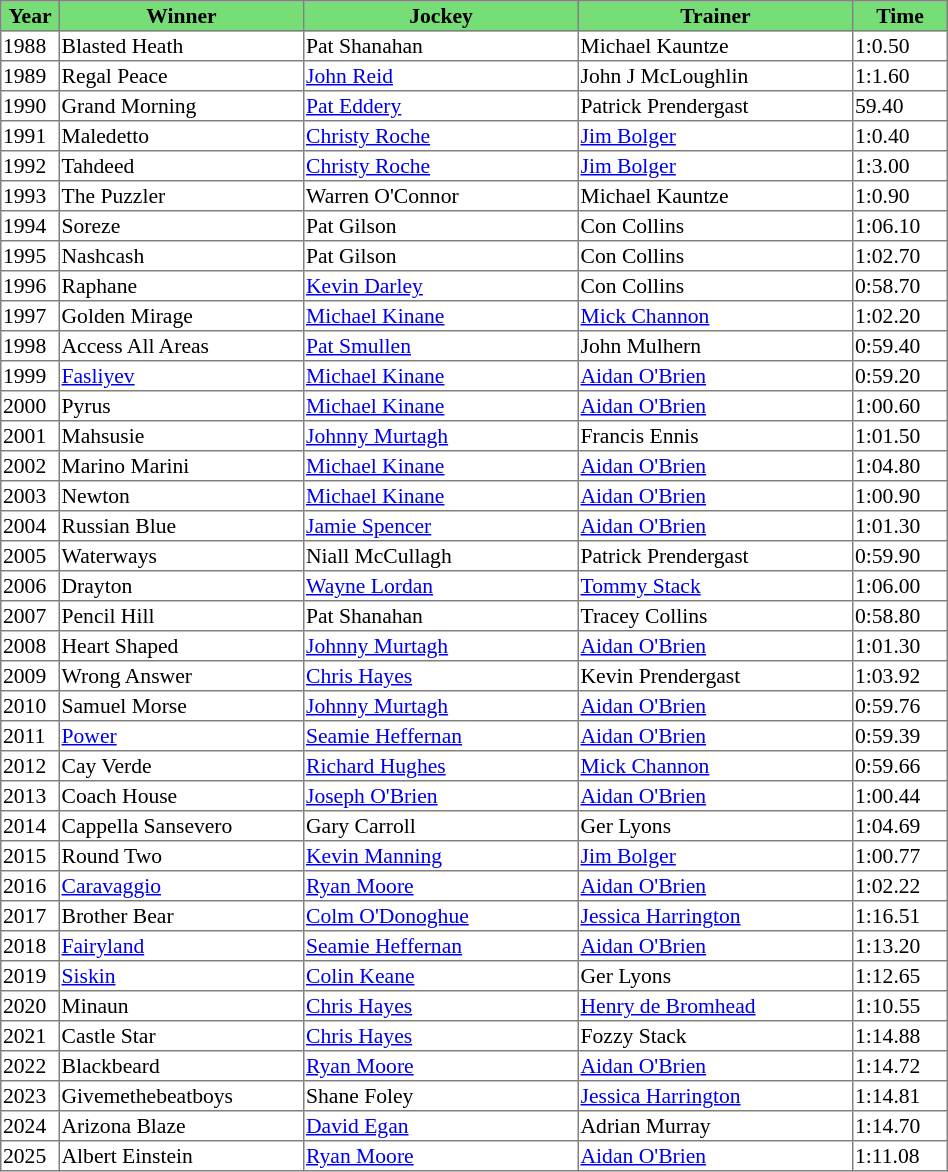<table class = "sortable" | border="1" style="border-collapse: collapse; font-size:90%">
<tr bgcolor="#77dd77" align="center">
<th style="width:36px"><strong>Year</strong></th>
<th style="width:160px"><strong>Winner</strong></th>
<th style="width:180px"><strong>Jockey</strong></th>
<th style="width:180px"><strong>Trainer</strong></th>
<th style="width:60px"><strong>Time</strong></th>
</tr>
<tr>
<td>1988</td>
<td>Blasted Heath</td>
<td>Pat Shanahan</td>
<td>Michael Kauntze</td>
<td>1:0.50</td>
</tr>
<tr>
<td>1989</td>
<td>Regal Peace</td>
<td><a href='#'>John Reid</a></td>
<td>John J McLoughlin</td>
<td>1:1.60</td>
</tr>
<tr>
<td>1990</td>
<td>Grand Morning</td>
<td><a href='#'>Pat Eddery</a></td>
<td>Patrick Prendergast</td>
<td>59.40</td>
</tr>
<tr>
<td>1991</td>
<td>Maledetto</td>
<td><a href='#'>Christy Roche</a></td>
<td><a href='#'>Jim Bolger</a></td>
<td>1:0.40</td>
</tr>
<tr>
<td>1992</td>
<td>Tahdeed</td>
<td><a href='#'>Christy Roche</a></td>
<td><a href='#'>Jim Bolger</a></td>
<td>1:3.00</td>
</tr>
<tr>
<td>1993</td>
<td>The Puzzler</td>
<td>Warren O'Connor</td>
<td>Michael Kauntze</td>
<td>1:0.90</td>
</tr>
<tr>
<td>1994</td>
<td>Soreze</td>
<td>Pat Gilson</td>
<td>Con Collins</td>
<td>1:06.10</td>
</tr>
<tr>
<td>1995</td>
<td>Nashcash</td>
<td>Pat Gilson</td>
<td>Con Collins</td>
<td>1:02.70</td>
</tr>
<tr>
<td>1996</td>
<td>Raphane</td>
<td><a href='#'>Kevin Darley</a></td>
<td>Con Collins</td>
<td>0:58.70</td>
</tr>
<tr>
<td>1997</td>
<td>Golden Mirage</td>
<td><a href='#'>Michael Kinane</a></td>
<td><a href='#'>Mick Channon</a></td>
<td>1:02.20</td>
</tr>
<tr>
<td>1998</td>
<td>Access All Areas</td>
<td><a href='#'>Pat Smullen</a></td>
<td>John Mulhern</td>
<td>0:59.40</td>
</tr>
<tr>
<td>1999</td>
<td><a href='#'>Fasliyev</a></td>
<td><a href='#'>Michael Kinane</a></td>
<td><a href='#'>Aidan O'Brien</a></td>
<td>0:59.20</td>
</tr>
<tr>
<td>2000</td>
<td>Pyrus</td>
<td><a href='#'>Michael Kinane</a></td>
<td><a href='#'>Aidan O'Brien</a></td>
<td>1:00.60</td>
</tr>
<tr>
<td>2001</td>
<td>Mahsusie</td>
<td><a href='#'>Johnny Murtagh</a></td>
<td>Francis Ennis</td>
<td>1:01.50</td>
</tr>
<tr>
<td>2002</td>
<td>Marino Marini</td>
<td><a href='#'>Michael Kinane</a></td>
<td><a href='#'>Aidan O'Brien</a></td>
<td>1:04.80</td>
</tr>
<tr>
<td>2003</td>
<td>Newton</td>
<td><a href='#'>Michael Kinane</a></td>
<td><a href='#'>Aidan O'Brien</a></td>
<td>1:00.90</td>
</tr>
<tr>
<td>2004</td>
<td>Russian Blue</td>
<td><a href='#'>Jamie Spencer</a></td>
<td><a href='#'>Aidan O'Brien</a></td>
<td>1:01.30</td>
</tr>
<tr>
<td>2005</td>
<td>Waterways</td>
<td>Niall McCullagh</td>
<td>Patrick Prendergast</td>
<td>0:59.90</td>
</tr>
<tr>
<td>2006</td>
<td>Drayton</td>
<td><a href='#'>Wayne Lordan</a></td>
<td><a href='#'>Tommy Stack</a></td>
<td>1:06.00</td>
</tr>
<tr>
<td>2007</td>
<td>Pencil Hill</td>
<td>Pat Shanahan</td>
<td>Tracey Collins</td>
<td>0:58.80</td>
</tr>
<tr>
<td>2008</td>
<td>Heart Shaped</td>
<td><a href='#'>Johnny Murtagh</a></td>
<td><a href='#'>Aidan O'Brien</a></td>
<td>1:01.30</td>
</tr>
<tr>
<td>2009</td>
<td>Wrong Answer</td>
<td><a href='#'>Chris Hayes</a></td>
<td>Kevin Prendergast</td>
<td>1:03.92</td>
</tr>
<tr>
<td>2010</td>
<td>Samuel Morse</td>
<td><a href='#'>Johnny Murtagh</a></td>
<td><a href='#'>Aidan O'Brien</a></td>
<td>0:59.76</td>
</tr>
<tr>
<td>2011</td>
<td><a href='#'>Power</a></td>
<td><a href='#'>Seamie Heffernan</a></td>
<td><a href='#'>Aidan O'Brien</a></td>
<td>0:59.39</td>
</tr>
<tr>
<td>2012</td>
<td>Cay Verde</td>
<td><a href='#'>Richard Hughes</a></td>
<td><a href='#'>Mick Channon</a></td>
<td>0:59.66</td>
</tr>
<tr>
<td>2013</td>
<td>Coach House</td>
<td><a href='#'>Joseph O'Brien</a></td>
<td><a href='#'>Aidan O'Brien</a></td>
<td>1:00.44</td>
</tr>
<tr>
<td>2014</td>
<td>Cappella Sansevero</td>
<td>Gary Carroll</td>
<td>Ger Lyons</td>
<td>1:04.69</td>
</tr>
<tr>
<td>2015</td>
<td>Round Two</td>
<td><a href='#'>Kevin Manning</a></td>
<td><a href='#'>Jim Bolger</a></td>
<td>1:00.77</td>
</tr>
<tr>
<td>2016</td>
<td><a href='#'>Caravaggio</a></td>
<td><a href='#'>Ryan Moore</a></td>
<td><a href='#'>Aidan O'Brien</a></td>
<td>1:02.22</td>
</tr>
<tr>
<td>2017</td>
<td>Brother Bear</td>
<td><a href='#'>Colm O'Donoghue</a></td>
<td><a href='#'>Jessica Harrington</a></td>
<td>1:16.51</td>
</tr>
<tr>
<td>2018</td>
<td><a href='#'>Fairyland</a></td>
<td><a href='#'>Seamie Heffernan</a></td>
<td><a href='#'>Aidan O'Brien</a></td>
<td>1:13.20</td>
</tr>
<tr>
<td>2019</td>
<td><a href='#'>Siskin</a></td>
<td><a href='#'>Colin Keane</a></td>
<td>Ger Lyons</td>
<td>1:12.65</td>
</tr>
<tr>
<td>2020</td>
<td>Minaun</td>
<td><a href='#'>Chris Hayes</a></td>
<td><a href='#'>Henry de Bromhead</a></td>
<td>1:10.55</td>
</tr>
<tr>
<td>2021</td>
<td>Castle Star</td>
<td><a href='#'>Chris Hayes</a></td>
<td>Fozzy Stack</td>
<td>1:14.88</td>
</tr>
<tr>
<td>2022</td>
<td>Blackbeard</td>
<td><a href='#'>Ryan Moore</a></td>
<td><a href='#'>Aidan O'Brien</a></td>
<td>1:14.72</td>
</tr>
<tr>
<td>2023</td>
<td>Givemethebeatboys</td>
<td>Shane Foley</td>
<td><a href='#'>Jessica Harrington</a></td>
<td>1:14.81</td>
</tr>
<tr>
<td>2024</td>
<td>Arizona Blaze</td>
<td><a href='#'>David Egan</a></td>
<td>Adrian Murray</td>
<td>1:14.70</td>
</tr>
<tr>
<td>2025</td>
<td>Albert Einstein</td>
<td><a href='#'>Ryan Moore</a></td>
<td><a href='#'>Aidan O'Brien</a></td>
<td>1:11.08</td>
</tr>
</table>
